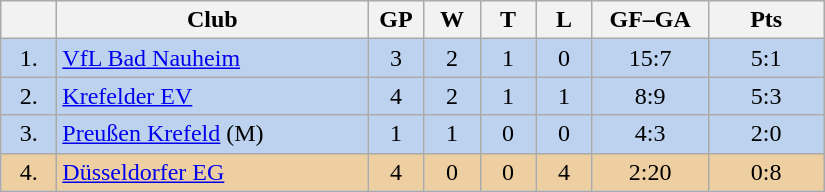<table class="wikitable">
<tr>
<th width="30"></th>
<th width="200">Club</th>
<th width="30">GP</th>
<th width="30">W</th>
<th width="30">T</th>
<th width="30">L</th>
<th width="70">GF–GA</th>
<th width="70">Pts</th>
</tr>
<tr bgcolor="#BCD2EE" align="center">
<td>1.</td>
<td align="left"><a href='#'>VfL Bad Nauheim</a></td>
<td>3</td>
<td>2</td>
<td>1</td>
<td>0</td>
<td>15:7</td>
<td>5:1</td>
</tr>
<tr bgcolor=#BCD2EE align="center">
<td>2.</td>
<td align="left"><a href='#'>Krefelder EV</a></td>
<td>4</td>
<td>2</td>
<td>1</td>
<td>1</td>
<td>8:9</td>
<td>5:3</td>
</tr>
<tr bgcolor=#BCD2EE align="center">
<td>3.</td>
<td align="left"><a href='#'>Preußen Krefeld</a> (M)</td>
<td>1</td>
<td>1</td>
<td>0</td>
<td>0</td>
<td>4:3</td>
<td>2:0</td>
</tr>
<tr bgcolor=#EECFA1 align="center">
<td>4.</td>
<td align="left"><a href='#'>Düsseldorfer EG</a></td>
<td>4</td>
<td>0</td>
<td>0</td>
<td>4</td>
<td>2:20</td>
<td>0:8</td>
</tr>
</table>
